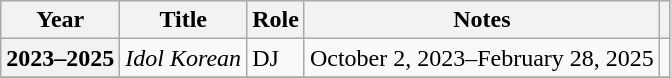<table class="wikitable sortable plainrowheaders">
<tr>
<th scope="col">Year</th>
<th scope="col">Title</th>
<th scope="col">Role</th>
<th scope="col" class="unsortable">Notes</th>
<th scope="col" class="unsortable"></th>
</tr>
<tr>
<th scope="row">2023–2025</th>
<td><em>Idol Korean</em></td>
<td>DJ</td>
<td>October 2, 2023–February 28, 2025</td>
<td style="text-align:center"></td>
</tr>
<tr>
</tr>
</table>
